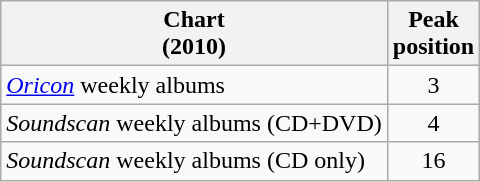<table class="wikitable">
<tr>
<th>Chart<br>(2010)</th>
<th>Peak<br>position</th>
</tr>
<tr>
<td><em><a href='#'>Oricon</a></em> weekly albums</td>
<td align="center">3</td>
</tr>
<tr>
<td><em>Soundscan</em> weekly albums (CD+DVD)</td>
<td align="center">4</td>
</tr>
<tr>
<td><em>Soundscan</em> weekly albums (CD only)</td>
<td align="center">16</td>
</tr>
</table>
